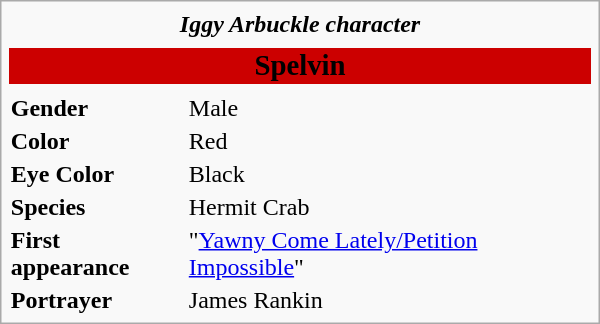<table class="infobox" style="width: 25em;">
<tr>
<td colspan="2" style="text-align:center;"><strong><em>Iggy Arbuckle character</em></strong></td>
</tr>
<tr>
<td colspan="2" style="text-align:center;"></td>
</tr>
<tr>
<th colspan="2" style="font-size: larger; background-color:#c00; color:#000;"><strong>Spelvin</strong></th>
</tr>
<tr>
<td colspan="2"></td>
</tr>
<tr>
<td><strong>Gender</strong></td>
<td>Male</td>
</tr>
<tr>
<td><strong>Color</strong></td>
<td>Red</td>
</tr>
<tr>
<td><strong>Eye Color</strong></td>
<td>Black</td>
</tr>
<tr>
<td><strong>Species</strong></td>
<td>Hermit Crab</td>
</tr>
<tr>
<td><strong>First appearance</strong></td>
<td>"<a href='#'>Yawny Come Lately/Petition Impossible</a>"</td>
</tr>
<tr>
<td><strong>Portrayer</strong></td>
<td>James Rankin</td>
</tr>
</table>
